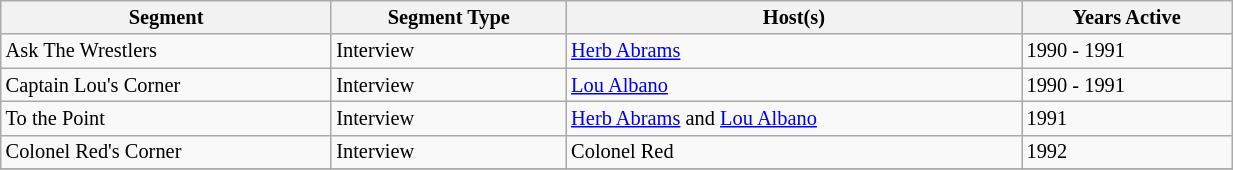<table class="sortable wikitable" style="font-size:85%; text-align:left; width:65%;">
<tr>
<th>Segment</th>
<th>Segment Type</th>
<th>Host(s)</th>
<th>Years Active</th>
</tr>
<tr>
<td>Ask The Wrestlers</td>
<td>Interview</td>
<td><a href='#'>Herb Abrams</a></td>
<td>1990 - 1991</td>
</tr>
<tr>
<td>Captain Lou's Corner</td>
<td>Interview</td>
<td><a href='#'>Lou Albano</a></td>
<td>1990 - 1991</td>
</tr>
<tr>
<td>To the Point</td>
<td>Interview</td>
<td><a href='#'>Herb Abrams</a> and <a href='#'>Lou Albano</a></td>
<td>1991</td>
</tr>
<tr>
<td>Colonel Red's Corner</td>
<td>Interview</td>
<td>Colonel Red</td>
<td>1992</td>
</tr>
<tr>
</tr>
</table>
